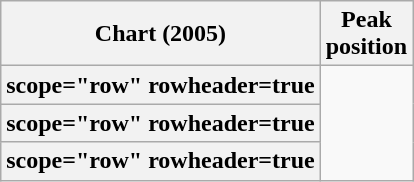<table class="wikitable sortable plainrowheaders">
<tr>
<th>Chart (2005)</th>
<th>Peak<br>position</th>
</tr>
<tr>
<th>scope="row" rowheader=true</th>
</tr>
<tr>
<th>scope="row" rowheader=true</th>
</tr>
<tr>
<th>scope="row" rowheader=true</th>
</tr>
</table>
